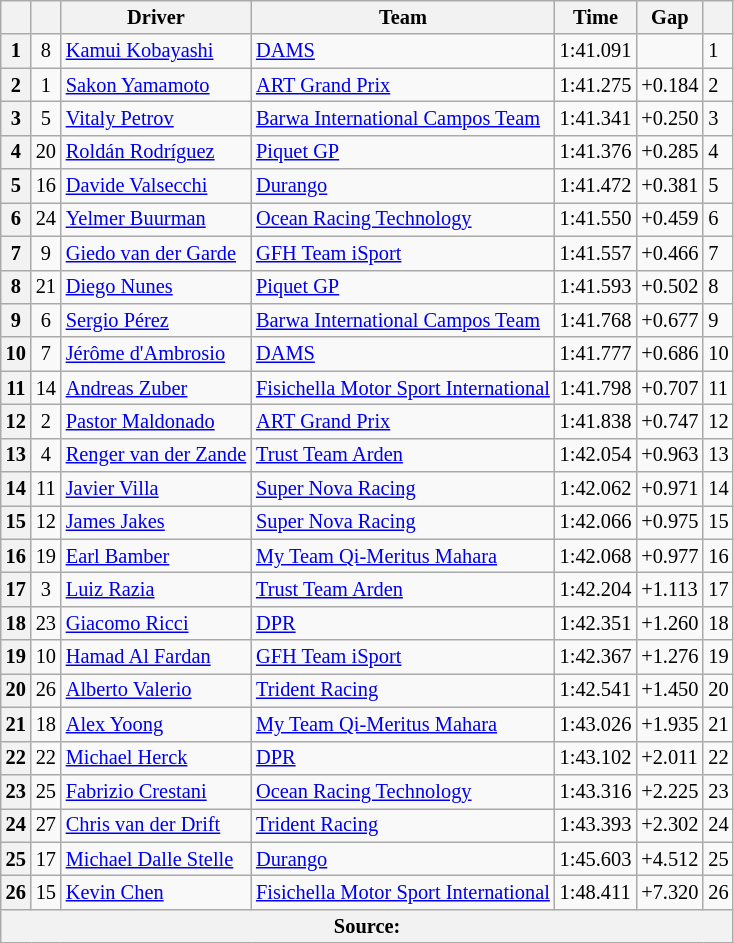<table class="wikitable" style="font-size: 85%">
<tr>
<th></th>
<th></th>
<th>Driver</th>
<th>Team</th>
<th>Time</th>
<th>Gap</th>
<th></th>
</tr>
<tr>
<th>1</th>
<td align="center">8</td>
<td> <a href='#'>Kamui Kobayashi</a></td>
<td><a href='#'>DAMS</a></td>
<td>1:41.091</td>
<td></td>
<td>1</td>
</tr>
<tr>
<th>2</th>
<td align="center">1</td>
<td> <a href='#'>Sakon Yamamoto</a></td>
<td><a href='#'>ART Grand Prix</a></td>
<td>1:41.275</td>
<td>+0.184</td>
<td>2</td>
</tr>
<tr>
<th>3</th>
<td align="center">5</td>
<td> <a href='#'>Vitaly Petrov</a></td>
<td><a href='#'>Barwa International Campos Team</a></td>
<td>1:41.341</td>
<td>+0.250</td>
<td>3</td>
</tr>
<tr>
<th>4</th>
<td align="center">20</td>
<td> <a href='#'>Roldán Rodríguez</a></td>
<td><a href='#'>Piquet GP</a></td>
<td>1:41.376</td>
<td>+0.285</td>
<td>4</td>
</tr>
<tr>
<th>5</th>
<td align="center">16</td>
<td> <a href='#'>Davide Valsecchi</a></td>
<td><a href='#'>Durango</a></td>
<td>1:41.472</td>
<td>+0.381</td>
<td>5</td>
</tr>
<tr>
<th>6</th>
<td align="center">24</td>
<td> <a href='#'>Yelmer Buurman</a></td>
<td><a href='#'>Ocean Racing Technology</a></td>
<td>1:41.550</td>
<td>+0.459</td>
<td>6</td>
</tr>
<tr>
<th>7</th>
<td align="center">9</td>
<td> <a href='#'>Giedo van der Garde</a></td>
<td><a href='#'>GFH Team iSport</a></td>
<td>1:41.557</td>
<td>+0.466</td>
<td>7</td>
</tr>
<tr>
<th>8</th>
<td align="center">21</td>
<td> <a href='#'>Diego Nunes</a></td>
<td><a href='#'>Piquet GP</a></td>
<td>1:41.593</td>
<td>+0.502</td>
<td>8</td>
</tr>
<tr>
<th>9</th>
<td align="center">6</td>
<td> <a href='#'>Sergio Pérez</a></td>
<td><a href='#'>Barwa International Campos Team</a></td>
<td>1:41.768</td>
<td>+0.677</td>
<td>9</td>
</tr>
<tr>
<th>10</th>
<td align="center">7</td>
<td> <a href='#'>Jérôme d'Ambrosio</a></td>
<td><a href='#'>DAMS</a></td>
<td>1:41.777</td>
<td>+0.686</td>
<td>10</td>
</tr>
<tr>
<th>11</th>
<td align="center">14</td>
<td> <a href='#'>Andreas Zuber</a></td>
<td><a href='#'>Fisichella Motor Sport International</a></td>
<td>1:41.798</td>
<td>+0.707</td>
<td>11</td>
</tr>
<tr>
<th>12</th>
<td align="center">2</td>
<td> <a href='#'>Pastor Maldonado</a></td>
<td><a href='#'>ART Grand Prix</a></td>
<td>1:41.838</td>
<td>+0.747</td>
<td>12</td>
</tr>
<tr>
<th>13</th>
<td align="center">4</td>
<td> <a href='#'>Renger van der Zande</a></td>
<td><a href='#'>Trust Team Arden</a></td>
<td>1:42.054</td>
<td>+0.963</td>
<td>13</td>
</tr>
<tr>
<th>14</th>
<td align="center">11</td>
<td> <a href='#'>Javier Villa</a></td>
<td><a href='#'>Super Nova Racing</a></td>
<td>1:42.062</td>
<td>+0.971</td>
<td>14</td>
</tr>
<tr>
<th>15</th>
<td align="center">12</td>
<td> <a href='#'>James Jakes</a></td>
<td><a href='#'>Super Nova Racing</a></td>
<td>1:42.066</td>
<td>+0.975</td>
<td>15</td>
</tr>
<tr>
<th>16</th>
<td align="center">19</td>
<td> <a href='#'>Earl Bamber</a></td>
<td><a href='#'>My Team Qi-Meritus Mahara</a></td>
<td>1:42.068</td>
<td>+0.977</td>
<td>16</td>
</tr>
<tr>
<th>17</th>
<td align="center">3</td>
<td> <a href='#'>Luiz Razia</a></td>
<td><a href='#'>Trust Team Arden</a></td>
<td>1:42.204</td>
<td>+1.113</td>
<td>17</td>
</tr>
<tr>
<th>18</th>
<td align="center">23</td>
<td> <a href='#'>Giacomo Ricci</a></td>
<td><a href='#'>DPR</a></td>
<td>1:42.351</td>
<td>+1.260</td>
<td>18</td>
</tr>
<tr>
<th>19</th>
<td align="center">10</td>
<td> <a href='#'>Hamad Al Fardan</a></td>
<td><a href='#'>GFH Team iSport</a></td>
<td>1:42.367</td>
<td>+1.276</td>
<td>19</td>
</tr>
<tr>
<th>20</th>
<td align="center">26</td>
<td> <a href='#'>Alberto Valerio</a></td>
<td><a href='#'>Trident Racing</a></td>
<td>1:42.541</td>
<td>+1.450</td>
<td>20</td>
</tr>
<tr>
<th>21</th>
<td align="center">18</td>
<td> <a href='#'>Alex Yoong</a></td>
<td><a href='#'>My Team Qi-Meritus Mahara</a></td>
<td>1:43.026</td>
<td>+1.935</td>
<td>21</td>
</tr>
<tr>
<th>22</th>
<td align="center">22</td>
<td> <a href='#'>Michael Herck</a></td>
<td><a href='#'>DPR</a></td>
<td>1:43.102</td>
<td>+2.011</td>
<td>22</td>
</tr>
<tr>
<th>23</th>
<td align="center">25</td>
<td> <a href='#'>Fabrizio Crestani</a></td>
<td><a href='#'>Ocean Racing Technology</a></td>
<td>1:43.316</td>
<td>+2.225</td>
<td>23</td>
</tr>
<tr>
<th>24</th>
<td align="center">27</td>
<td> <a href='#'>Chris van der Drift</a></td>
<td><a href='#'>Trident Racing</a></td>
<td>1:43.393</td>
<td>+2.302</td>
<td>24</td>
</tr>
<tr>
<th>25</th>
<td align="center">17</td>
<td> <a href='#'>Michael Dalle Stelle</a></td>
<td><a href='#'>Durango</a></td>
<td>1:45.603</td>
<td>+4.512</td>
<td>25</td>
</tr>
<tr>
<th>26</th>
<td align="center">15</td>
<td> <a href='#'>Kevin Chen</a></td>
<td><a href='#'>Fisichella Motor Sport International</a></td>
<td>1:48.411</td>
<td>+7.320</td>
<td>26</td>
</tr>
<tr>
<th colspan="7">Source:</th>
</tr>
</table>
